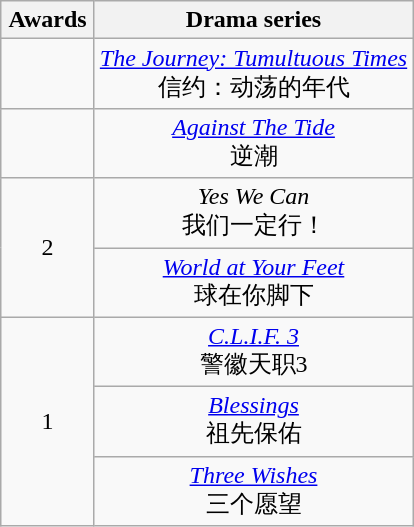<table class="wikitable" style="text-align:center;">
<tr>
<th scope="col" width="55">Awards</th>
<th scope="col" align="center">Drama series</th>
</tr>
<tr>
<td></td>
<td><em><a href='#'>The Journey: Tumultuous Times</a></em><br>信约：动荡的年代</td>
</tr>
<tr>
<td></td>
<td><em><a href='#'>Against The Tide</a></em><br>逆潮</td>
</tr>
<tr>
<td rowspan="2" style="text-align:center;">2</td>
<td><em>Yes We Can</em><br>我们一定行！</td>
</tr>
<tr>
<td><em><a href='#'>World at Your Feet</a></em><br>球在你脚下</td>
</tr>
<tr>
<td rowspan="3" style="text-align:center;">1</td>
<td><em><a href='#'>C.L.I.F. 3</a></em><br>警徽天职3</td>
</tr>
<tr>
<td><em><a href='#'>Blessings</a></em><br>祖先保佑</td>
</tr>
<tr>
<td><em><a href='#'>Three Wishes</a></em><br>三个愿望</td>
</tr>
</table>
